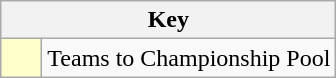<table class="wikitable" style="text-align: center;">
<tr>
<th colspan=2>Key</th>
</tr>
<tr>
<td style="background:#ffffcc; width:20px;"></td>
<td align=left>Teams to Championship Pool</td>
</tr>
</table>
